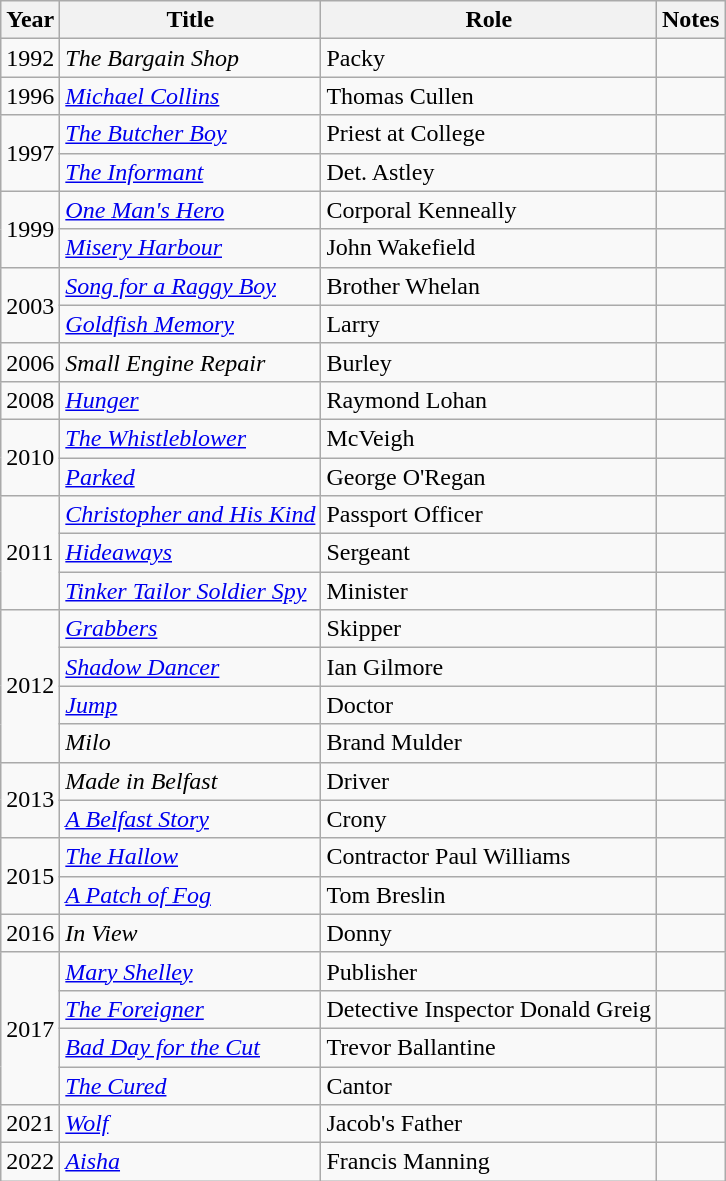<table class="wikitable sortable">
<tr>
<th>Year</th>
<th>Title</th>
<th>Role</th>
<th class="unsortable">Notes</th>
</tr>
<tr>
<td>1992</td>
<td><em>The Bargain Shop</em></td>
<td>Packy</td>
<td></td>
</tr>
<tr>
<td>1996</td>
<td><em><a href='#'>Michael Collins</a></em></td>
<td>Thomas Cullen</td>
<td></td>
</tr>
<tr>
<td rowspan="2">1997</td>
<td><em><a href='#'>The Butcher Boy</a></em></td>
<td>Priest at College</td>
<td></td>
</tr>
<tr>
<td><em><a href='#'>The Informant</a></em></td>
<td>Det. Astley</td>
<td></td>
</tr>
<tr>
<td rowspan="2">1999</td>
<td><em><a href='#'>One Man's Hero</a></em></td>
<td>Corporal Kenneally</td>
<td></td>
</tr>
<tr>
<td><em><a href='#'>Misery Harbour</a></em></td>
<td>John Wakefield</td>
<td></td>
</tr>
<tr>
<td rowspan="2">2003</td>
<td><em><a href='#'>Song for a Raggy Boy</a></em></td>
<td>Brother Whelan</td>
<td></td>
</tr>
<tr>
<td><em><a href='#'>Goldfish Memory</a></em></td>
<td>Larry</td>
<td></td>
</tr>
<tr>
<td>2006</td>
<td><em>Small Engine Repair</em></td>
<td>Burley</td>
</tr>
<tr>
<td>2008</td>
<td><em><a href='#'>Hunger</a></em></td>
<td>Raymond Lohan</td>
<td></td>
</tr>
<tr>
<td rowspan="2">2010</td>
<td><em><a href='#'>The Whistleblower</a></em></td>
<td>McVeigh</td>
<td></td>
</tr>
<tr>
<td><em><a href='#'>Parked</a></em></td>
<td>George O'Regan</td>
<td></td>
</tr>
<tr>
<td rowspan="3">2011</td>
<td><em><a href='#'>Christopher and His Kind</a></em></td>
<td>Passport Officer</td>
<td></td>
</tr>
<tr>
<td><em><a href='#'>Hideaways</a></em></td>
<td>Sergeant</td>
<td></td>
</tr>
<tr>
<td><em><a href='#'>Tinker Tailor Soldier Spy</a></em></td>
<td>Minister</td>
<td></td>
</tr>
<tr>
<td rowspan="4">2012</td>
<td><em><a href='#'>Grabbers</a></em></td>
<td>Skipper</td>
<td></td>
</tr>
<tr>
<td><em><a href='#'>Shadow Dancer</a></em></td>
<td>Ian Gilmore</td>
<td></td>
</tr>
<tr>
<td><em><a href='#'>Jump</a></em></td>
<td>Doctor</td>
<td></td>
</tr>
<tr>
<td><em>Milo</em></td>
<td>Brand Mulder</td>
<td></td>
</tr>
<tr>
<td rowspan="2">2013</td>
<td><em>Made in Belfast</em></td>
<td>Driver</td>
<td></td>
</tr>
<tr>
<td><em><a href='#'>A Belfast Story</a></em></td>
<td>Crony</td>
<td></td>
</tr>
<tr>
<td rowspan="2">2015</td>
<td><em><a href='#'>The Hallow</a></em></td>
<td>Contractor Paul Williams</td>
<td></td>
</tr>
<tr>
<td><em><a href='#'>A Patch of Fog</a></em></td>
<td>Tom Breslin</td>
<td></td>
</tr>
<tr>
<td>2016</td>
<td><em>In View</em></td>
<td>Donny</td>
<td></td>
</tr>
<tr>
<td rowspan="4">2017</td>
<td><em><a href='#'>Mary Shelley</a></em></td>
<td>Publisher</td>
<td></td>
</tr>
<tr>
<td><em><a href='#'>The Foreigner</a></em></td>
<td>Detective Inspector Donald Greig</td>
<td></td>
</tr>
<tr>
<td><em><a href='#'>Bad Day for the Cut</a></em></td>
<td>Trevor Ballantine</td>
<td></td>
</tr>
<tr>
<td><em><a href='#'>The Cured</a></em></td>
<td>Cantor</td>
<td></td>
</tr>
<tr>
<td>2021</td>
<td><em><a href='#'>Wolf</a></em></td>
<td>Jacob's Father</td>
<td></td>
</tr>
<tr>
<td>2022</td>
<td><em><a href='#'>Aisha</a></em></td>
<td>Francis Manning</td>
<td></td>
</tr>
</table>
